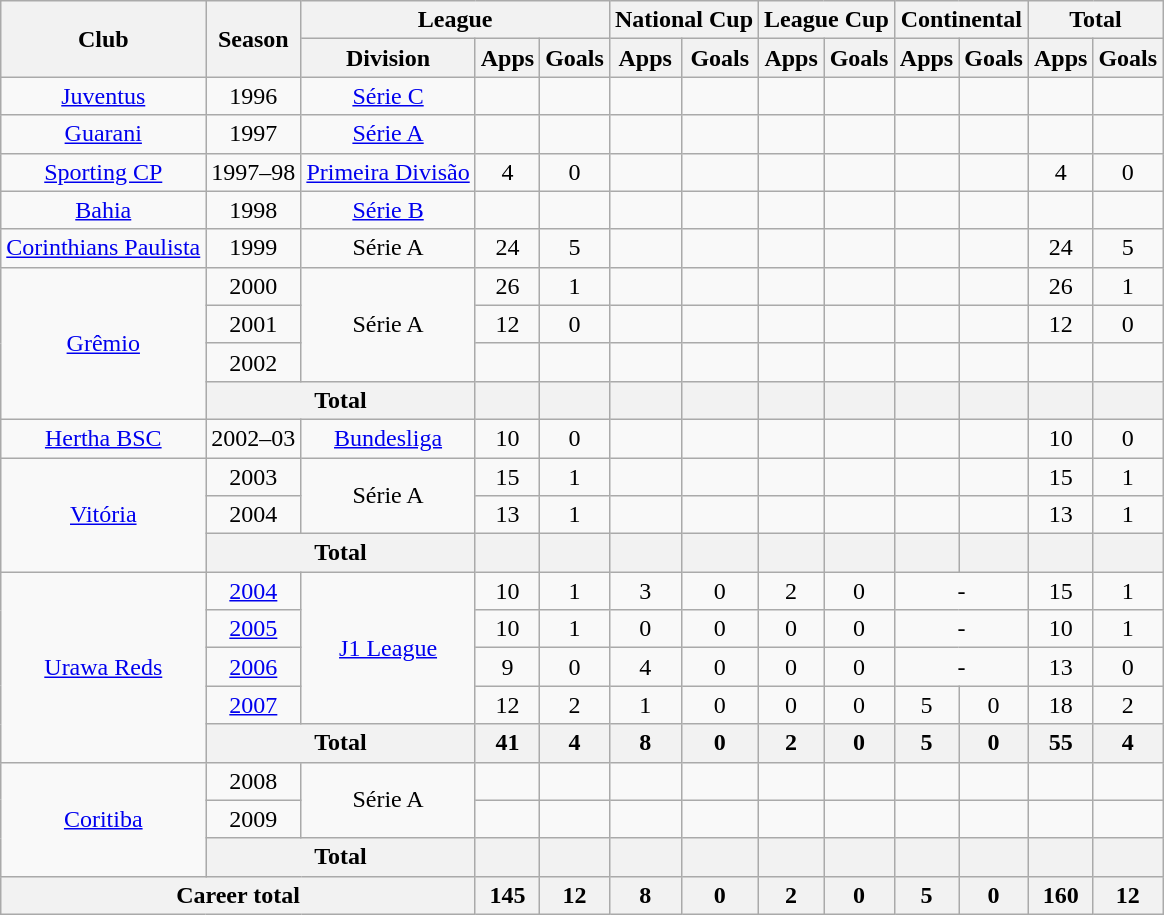<table class="wikitable" style="text-align:center">
<tr>
<th rowspan="2">Club</th>
<th rowspan="2">Season</th>
<th colspan="3">League</th>
<th colspan="2">National Cup</th>
<th colspan="2">League Cup</th>
<th colspan="2">Continental</th>
<th colspan="2">Total</th>
</tr>
<tr>
<th>Division</th>
<th>Apps</th>
<th>Goals</th>
<th>Apps</th>
<th>Goals</th>
<th>Apps</th>
<th>Goals</th>
<th>Apps</th>
<th>Goals</th>
<th>Apps</th>
<th>Goals</th>
</tr>
<tr>
<td><a href='#'>Juventus</a></td>
<td>1996</td>
<td><a href='#'>Série C</a></td>
<td></td>
<td></td>
<td></td>
<td></td>
<td></td>
<td></td>
<td></td>
<td></td>
<td></td>
<td></td>
</tr>
<tr>
<td><a href='#'>Guarani</a></td>
<td>1997</td>
<td><a href='#'>Série A</a></td>
<td></td>
<td></td>
<td></td>
<td></td>
<td></td>
<td></td>
<td></td>
<td></td>
<td></td>
<td></td>
</tr>
<tr>
<td><a href='#'>Sporting CP</a></td>
<td>1997–98</td>
<td><a href='#'>Primeira Divisão</a></td>
<td>4</td>
<td>0</td>
<td></td>
<td></td>
<td></td>
<td></td>
<td></td>
<td></td>
<td>4</td>
<td>0</td>
</tr>
<tr>
<td><a href='#'>Bahia</a></td>
<td>1998</td>
<td><a href='#'>Série B</a></td>
<td></td>
<td></td>
<td></td>
<td></td>
<td></td>
<td></td>
<td></td>
<td></td>
<td></td>
<td></td>
</tr>
<tr>
<td><a href='#'>Corinthians Paulista</a></td>
<td>1999</td>
<td>Série A</td>
<td>24</td>
<td>5</td>
<td></td>
<td></td>
<td></td>
<td></td>
<td></td>
<td></td>
<td>24</td>
<td>5</td>
</tr>
<tr>
<td rowspan="4"><a href='#'>Grêmio</a></td>
<td>2000</td>
<td rowspan="3">Série A</td>
<td>26</td>
<td>1</td>
<td></td>
<td></td>
<td></td>
<td></td>
<td></td>
<td></td>
<td>26</td>
<td>1</td>
</tr>
<tr>
<td>2001</td>
<td>12</td>
<td>0</td>
<td></td>
<td></td>
<td></td>
<td></td>
<td></td>
<td></td>
<td>12</td>
<td>0</td>
</tr>
<tr>
<td>2002</td>
<td></td>
<td></td>
<td></td>
<td></td>
<td></td>
<td></td>
<td></td>
<td></td>
<td></td>
<td></td>
</tr>
<tr>
<th colspan="2">Total</th>
<th></th>
<th></th>
<th></th>
<th></th>
<th></th>
<th></th>
<th></th>
<th></th>
<th></th>
<th></th>
</tr>
<tr>
<td><a href='#'>Hertha BSC</a></td>
<td>2002–03</td>
<td><a href='#'>Bundesliga</a></td>
<td>10</td>
<td>0</td>
<td></td>
<td></td>
<td></td>
<td></td>
<td></td>
<td></td>
<td>10</td>
<td>0</td>
</tr>
<tr>
<td rowspan="3"><a href='#'>Vitória</a></td>
<td>2003</td>
<td rowspan="2">Série A</td>
<td>15</td>
<td>1</td>
<td></td>
<td></td>
<td></td>
<td></td>
<td></td>
<td></td>
<td>15</td>
<td>1</td>
</tr>
<tr>
<td>2004</td>
<td>13</td>
<td>1</td>
<td></td>
<td></td>
<td></td>
<td></td>
<td></td>
<td></td>
<td>13</td>
<td>1</td>
</tr>
<tr>
<th colspan="2">Total</th>
<th></th>
<th></th>
<th></th>
<th></th>
<th></th>
<th></th>
<th></th>
<th></th>
<th></th>
<th></th>
</tr>
<tr>
<td rowspan="5"><a href='#'>Urawa Reds</a></td>
<td><a href='#'>2004</a></td>
<td rowspan="4"><a href='#'>J1 League</a></td>
<td>10</td>
<td>1</td>
<td>3</td>
<td>0</td>
<td>2</td>
<td>0</td>
<td colspan="2">-</td>
<td>15</td>
<td>1</td>
</tr>
<tr>
<td><a href='#'>2005</a></td>
<td>10</td>
<td>1</td>
<td>0</td>
<td>0</td>
<td>0</td>
<td>0</td>
<td colspan="2">-</td>
<td>10</td>
<td>1</td>
</tr>
<tr>
<td><a href='#'>2006</a></td>
<td>9</td>
<td>0</td>
<td>4</td>
<td>0</td>
<td>0</td>
<td>0</td>
<td colspan="2">-</td>
<td>13</td>
<td>0</td>
</tr>
<tr>
<td><a href='#'>2007</a></td>
<td>12</td>
<td>2</td>
<td>1</td>
<td>0</td>
<td>0</td>
<td>0</td>
<td>5</td>
<td>0</td>
<td>18</td>
<td>2</td>
</tr>
<tr>
<th colspan="2">Total</th>
<th>41</th>
<th>4</th>
<th>8</th>
<th>0</th>
<th>2</th>
<th>0</th>
<th>5</th>
<th>0</th>
<th>55</th>
<th>4</th>
</tr>
<tr>
<td rowspan="3"><a href='#'>Coritiba</a></td>
<td>2008</td>
<td rowspan="2">Série A</td>
<td></td>
<td></td>
<td></td>
<td></td>
<td></td>
<td></td>
<td></td>
<td></td>
<td></td>
<td></td>
</tr>
<tr>
<td>2009</td>
<td></td>
<td></td>
<td></td>
<td></td>
<td></td>
<td></td>
<td></td>
<td></td>
<td></td>
<td></td>
</tr>
<tr>
<th colspan="2">Total</th>
<th></th>
<th></th>
<th></th>
<th></th>
<th></th>
<th></th>
<th></th>
<th></th>
<th></th>
<th></th>
</tr>
<tr>
<th colspan="3">Career total</th>
<th>145</th>
<th>12</th>
<th>8</th>
<th>0</th>
<th>2</th>
<th>0</th>
<th>5</th>
<th>0</th>
<th>160</th>
<th>12</th>
</tr>
</table>
